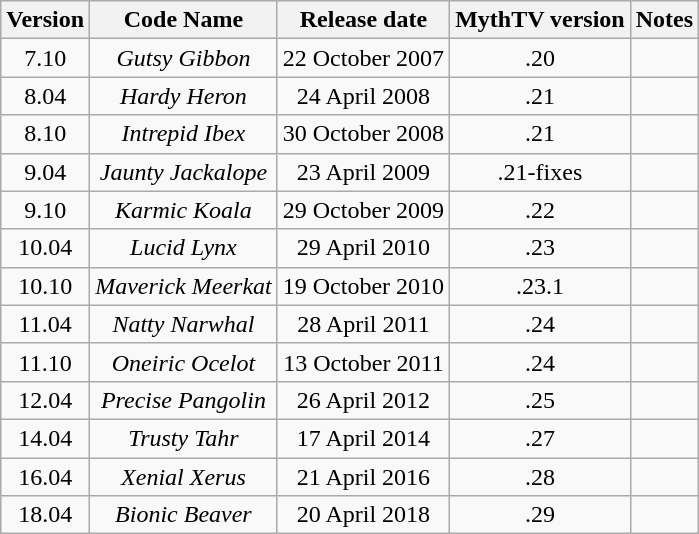<table class=wikitable style=text-align:center>
<tr>
<th>Version</th>
<th>Code Name</th>
<th>Release date</th>
<th>MythTV version</th>
<th>Notes</th>
</tr>
<tr>
<td>7.10</td>
<td><em>Gutsy Gibbon</em></td>
<td>22 October 2007</td>
<td>.20</td>
<td></td>
</tr>
<tr>
<td>8.04</td>
<td><em>Hardy Heron</em></td>
<td>24 April 2008</td>
<td>.21</td>
<td></td>
</tr>
<tr>
<td>8.10</td>
<td><em>Intrepid Ibex</em></td>
<td>30 October 2008</td>
<td>.21</td>
<td></td>
</tr>
<tr>
<td>9.04</td>
<td><em>Jaunty Jackalope</em></td>
<td>23 April 2009</td>
<td>.21-fixes</td>
<td></td>
</tr>
<tr>
<td>9.10</td>
<td><em>Karmic Koala</em></td>
<td>29 October 2009</td>
<td>.22</td>
<td></td>
</tr>
<tr>
<td>10.04</td>
<td><em>Lucid Lynx</em></td>
<td>29 April 2010</td>
<td>.23</td>
<td></td>
</tr>
<tr>
<td>10.10</td>
<td><em>Maverick Meerkat</em></td>
<td>19 October 2010</td>
<td>.23.1</td>
<td></td>
</tr>
<tr>
<td>11.04</td>
<td><em>Natty Narwhal</em></td>
<td>28 April 2011</td>
<td>.24</td>
<td></td>
</tr>
<tr>
<td>11.10</td>
<td><em>Oneiric Ocelot</em></td>
<td>13 October 2011</td>
<td>.24</td>
<td></td>
</tr>
<tr>
<td>12.04</td>
<td><em>Precise Pangolin</em></td>
<td>26 April 2012</td>
<td>.25</td>
<td></td>
</tr>
<tr>
<td>14.04</td>
<td><em>Trusty Tahr</em></td>
<td>17 April 2014</td>
<td>.27</td>
<td></td>
</tr>
<tr>
<td>16.04</td>
<td><em>Xenial Xerus</em></td>
<td>21 April 2016</td>
<td>.28</td>
<td></td>
</tr>
<tr>
<td>18.04</td>
<td><em>Bionic Beaver</em></td>
<td>20 April 2018</td>
<td>.29</td>
<td></td>
</tr>
</table>
